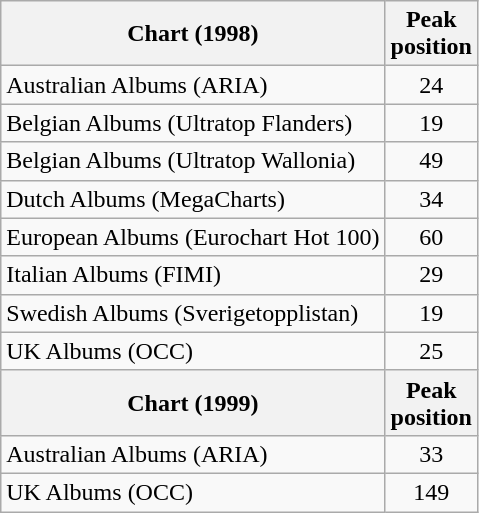<table class="wikitable">
<tr>
<th align="left">Chart (1998)</th>
<th align="left">Peak<br>position</th>
</tr>
<tr>
<td align="left">Australian Albums (ARIA)</td>
<td style="text-align:center;">24</td>
</tr>
<tr>
<td align="left">Belgian Albums (Ultratop Flanders)</td>
<td style="text-align:center;">19</td>
</tr>
<tr>
<td align="left">Belgian Albums (Ultratop Wallonia)</td>
<td style="text-align:center;">49</td>
</tr>
<tr>
<td align="left">Dutch Albums (MegaCharts)</td>
<td style="text-align:center;">34</td>
</tr>
<tr>
<td>European Albums (Eurochart Hot 100)</td>
<td style="text-align:center;">60</td>
</tr>
<tr>
<td align="left">Italian Albums (FIMI)</td>
<td style="text-align:center;">29</td>
</tr>
<tr>
<td align="left">Swedish Albums (Sverigetopplistan)</td>
<td align="center">19</td>
</tr>
<tr>
<td align="left">UK Albums (OCC)</td>
<td style="text-align:center;">25</td>
</tr>
<tr>
<th align="left">Chart (1999)</th>
<th align="left">Peak<br>position</th>
</tr>
<tr>
<td align="left">Australian Albums (ARIA)</td>
<td style="text-align:center;">33</td>
</tr>
<tr>
<td>UK Albums (OCC)</td>
<td style="text-align:center;">149</td>
</tr>
</table>
